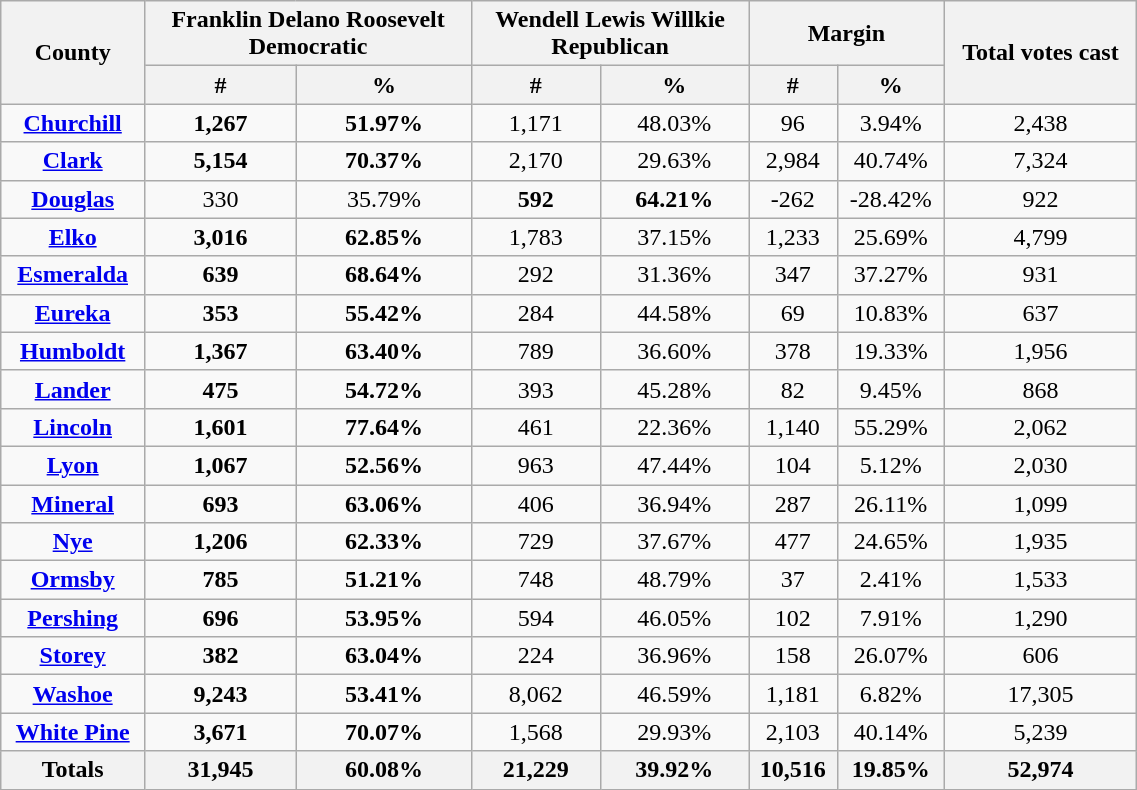<table width="60%"  class="wikitable sortable" style="text-align:center">
<tr>
<th rowspan="2" style="text-align:center;">County</th>
<th colspan="2" style="text-align:center;">Franklin Delano Roosevelt<br>Democratic</th>
<th colspan="2" style="text-align:center;">Wendell Lewis Willkie<br>Republican</th>
<th style="text-align:center;" colspan="2">Margin</th>
<th rowspan="2" style="text-align:center;">Total votes cast</th>
</tr>
<tr>
<th style="text-align:center;" data-sort-type="number">#</th>
<th style="text-align:center;" data-sort-type="number">%</th>
<th style="text-align:center;" data-sort-type="number">#</th>
<th style="text-align:center;" data-sort-type="number">%</th>
<th style="text-align:center;" data-sort-type="number">#</th>
<th style="text-align:center;" data-sort-type="number">%</th>
</tr>
<tr style="text-align:center;">
<td><strong><a href='#'>Churchill</a></strong></td>
<td><strong>1,267</strong></td>
<td><strong>51.97%</strong></td>
<td>1,171</td>
<td>48.03%</td>
<td>96</td>
<td>3.94%</td>
<td>2,438</td>
</tr>
<tr style="text-align:center;">
<td><strong><a href='#'>Clark</a></strong></td>
<td><strong>5,154</strong></td>
<td><strong>70.37%</strong></td>
<td>2,170</td>
<td>29.63%</td>
<td>2,984</td>
<td>40.74%</td>
<td>7,324</td>
</tr>
<tr style="text-align:center;">
<td><strong><a href='#'>Douglas</a></strong></td>
<td>330</td>
<td>35.79%</td>
<td><strong>592</strong></td>
<td><strong>64.21%</strong></td>
<td>-262</td>
<td>-28.42%</td>
<td>922</td>
</tr>
<tr style="text-align:center;">
<td><strong><a href='#'>Elko</a></strong></td>
<td><strong>3,016</strong></td>
<td><strong>62.85%</strong></td>
<td>1,783</td>
<td>37.15%</td>
<td>1,233</td>
<td>25.69%</td>
<td>4,799</td>
</tr>
<tr style="text-align:center;">
<td><strong><a href='#'>Esmeralda</a></strong></td>
<td><strong>639</strong></td>
<td><strong>68.64%</strong></td>
<td>292</td>
<td>31.36%</td>
<td>347</td>
<td>37.27%</td>
<td>931</td>
</tr>
<tr style="text-align:center;">
<td><strong><a href='#'>Eureka</a></strong></td>
<td><strong>353</strong></td>
<td><strong>55.42%</strong></td>
<td>284</td>
<td>44.58%</td>
<td>69</td>
<td>10.83%</td>
<td>637</td>
</tr>
<tr style="text-align:center;">
<td><strong><a href='#'>Humboldt</a></strong></td>
<td><strong>1,367</strong></td>
<td><strong>63.40%</strong></td>
<td>789</td>
<td>36.60%</td>
<td>378</td>
<td>19.33%</td>
<td>1,956</td>
</tr>
<tr style="text-align:center;">
<td><strong><a href='#'>Lander</a></strong></td>
<td><strong>475</strong></td>
<td><strong>54.72%</strong></td>
<td>393</td>
<td>45.28%</td>
<td>82</td>
<td>9.45%</td>
<td>868</td>
</tr>
<tr style="text-align:center;">
<td><strong><a href='#'>Lincoln</a></strong></td>
<td><strong>1,601</strong></td>
<td><strong>77.64%</strong></td>
<td>461</td>
<td>22.36%</td>
<td>1,140</td>
<td>55.29%</td>
<td>2,062</td>
</tr>
<tr style="text-align:center;">
<td><strong><a href='#'>Lyon</a></strong></td>
<td><strong>1,067</strong></td>
<td><strong>52.56%</strong></td>
<td>963</td>
<td>47.44%</td>
<td>104</td>
<td>5.12%</td>
<td>2,030</td>
</tr>
<tr style="text-align:center;">
<td><strong><a href='#'>Mineral</a></strong></td>
<td><strong>693</strong></td>
<td><strong>63.06%</strong></td>
<td>406</td>
<td>36.94%</td>
<td>287</td>
<td>26.11%</td>
<td>1,099</td>
</tr>
<tr style="text-align:center;">
<td><strong><a href='#'>Nye</a></strong></td>
<td><strong>1,206</strong></td>
<td><strong>62.33%</strong></td>
<td>729</td>
<td>37.67%</td>
<td>477</td>
<td>24.65%</td>
<td>1,935</td>
</tr>
<tr style="text-align:center;">
<td><strong><a href='#'>Ormsby</a></strong></td>
<td><strong>785</strong></td>
<td><strong>51.21%</strong></td>
<td>748</td>
<td>48.79%</td>
<td>37</td>
<td>2.41%</td>
<td>1,533</td>
</tr>
<tr style="text-align:center;">
<td><strong><a href='#'>Pershing</a></strong></td>
<td><strong>696</strong></td>
<td><strong>53.95%</strong></td>
<td>594</td>
<td>46.05%</td>
<td>102</td>
<td>7.91%</td>
<td>1,290</td>
</tr>
<tr style="text-align:center;">
<td><strong><a href='#'>Storey</a></strong></td>
<td><strong>382</strong></td>
<td><strong>63.04%</strong></td>
<td>224</td>
<td>36.96%</td>
<td>158</td>
<td>26.07%</td>
<td>606</td>
</tr>
<tr style="text-align:center;">
<td><strong><a href='#'>Washoe</a></strong></td>
<td><strong>9,243</strong></td>
<td><strong>53.41%</strong></td>
<td>8,062</td>
<td>46.59%</td>
<td>1,181</td>
<td>6.82%</td>
<td>17,305</td>
</tr>
<tr style="text-align:center;">
<td><strong><a href='#'>White Pine</a></strong></td>
<td><strong>3,671</strong></td>
<td><strong>70.07%</strong></td>
<td>1,568</td>
<td>29.93%</td>
<td>2,103</td>
<td>40.14%</td>
<td>5,239</td>
</tr>
<tr style="text-align:center;">
<th>Totals</th>
<th>31,945</th>
<th>60.08%</th>
<th>21,229</th>
<th>39.92%</th>
<th>10,516</th>
<th>19.85%</th>
<th>52,974</th>
</tr>
</table>
